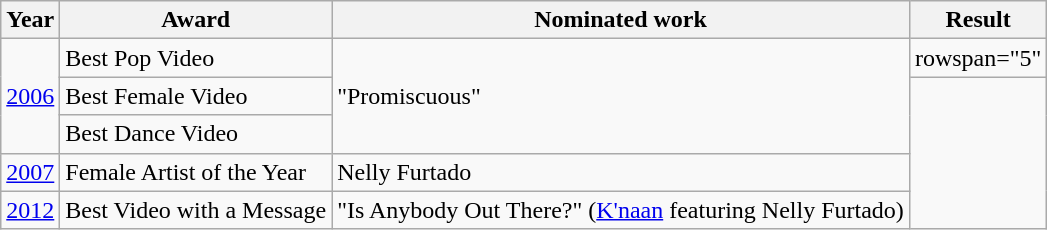<table class="wikitable">
<tr>
<th>Year</th>
<th>Award</th>
<th>Nominated work</th>
<th>Result</th>
</tr>
<tr>
<td rowspan="3"><a href='#'>2006</a></td>
<td>Best Pop Video</td>
<td rowspan="3">"Promiscuous"</td>
<td>rowspan="5" </td>
</tr>
<tr>
<td>Best Female Video</td>
</tr>
<tr>
<td>Best Dance Video</td>
</tr>
<tr>
<td><a href='#'>2007</a></td>
<td>Female Artist of the Year</td>
<td>Nelly Furtado</td>
</tr>
<tr>
<td><a href='#'>2012</a></td>
<td>Best Video with a Message</td>
<td>"Is Anybody Out There?" (<a href='#'>K'naan</a> featuring Nelly Furtado)</td>
</tr>
</table>
